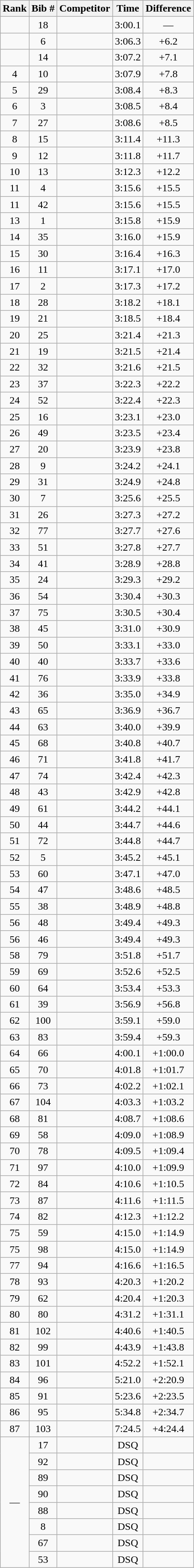<table class="wikitable sortable" style="text-align:center">
<tr>
<th>Rank</th>
<th>Bib #</th>
<th>Competitor</th>
<th>Time</th>
<th>Difference</th>
</tr>
<tr>
<td></td>
<td>18</td>
<td align=left></td>
<td>3:00.1</td>
<td>—</td>
</tr>
<tr>
<td></td>
<td>6</td>
<td align=left></td>
<td>3:06.3</td>
<td>+6.2</td>
</tr>
<tr>
<td></td>
<td>14</td>
<td align=left></td>
<td>3:07.2</td>
<td>+7.1</td>
</tr>
<tr>
<td>4</td>
<td>10</td>
<td align=left></td>
<td>3:07.9</td>
<td>+7.8</td>
</tr>
<tr>
<td>5</td>
<td>29</td>
<td align=left></td>
<td>3:08.4</td>
<td>+8.3</td>
</tr>
<tr>
<td>6</td>
<td>3</td>
<td align=left></td>
<td>3:08.5</td>
<td>+8.4</td>
</tr>
<tr>
<td>7</td>
<td>27</td>
<td align=left></td>
<td>3:08.6</td>
<td>+8.5</td>
</tr>
<tr>
<td>8</td>
<td>15</td>
<td align=left></td>
<td>3:11.4</td>
<td>+11.3</td>
</tr>
<tr>
<td>9</td>
<td>12</td>
<td align=left></td>
<td>3:11.8</td>
<td>+11.7</td>
</tr>
<tr>
<td>10</td>
<td>13</td>
<td align=left></td>
<td>3:12.3</td>
<td>+12.2</td>
</tr>
<tr>
<td>11</td>
<td>4</td>
<td align=left></td>
<td>3:15.6</td>
<td>+15.5</td>
</tr>
<tr>
<td>11</td>
<td>42</td>
<td align=left></td>
<td>3:15.6</td>
<td>+15.5</td>
</tr>
<tr>
<td>13</td>
<td>1</td>
<td align=left></td>
<td>3:15.8</td>
<td>+15.9</td>
</tr>
<tr>
<td>14</td>
<td>35</td>
<td align=left></td>
<td>3:16.0</td>
<td>+15.9</td>
</tr>
<tr>
<td>15</td>
<td>30</td>
<td align=left></td>
<td>3:16.4</td>
<td>+16.3</td>
</tr>
<tr>
<td>16</td>
<td>11</td>
<td align=left></td>
<td>3:17.1</td>
<td>+17.0</td>
</tr>
<tr>
<td>17</td>
<td>2</td>
<td align=left></td>
<td>3:17.3</td>
<td>+17.2</td>
</tr>
<tr>
<td>18</td>
<td>28</td>
<td align=left></td>
<td>3:18.2</td>
<td>+18.1</td>
</tr>
<tr>
<td>19</td>
<td>21</td>
<td align=left></td>
<td>3:18.5</td>
<td>+18.4</td>
</tr>
<tr>
<td>20</td>
<td>25</td>
<td align=left></td>
<td>3:21.4</td>
<td>+21.3</td>
</tr>
<tr>
<td>21</td>
<td>19</td>
<td align=left></td>
<td>3:21.5</td>
<td>+21.4</td>
</tr>
<tr>
<td>22</td>
<td>32</td>
<td align=left></td>
<td>3:21.6</td>
<td>+21.5</td>
</tr>
<tr>
<td>23</td>
<td>37</td>
<td align=left></td>
<td>3:22.3</td>
<td>+22.2</td>
</tr>
<tr>
<td>24</td>
<td>52</td>
<td align=left></td>
<td>3:22.4</td>
<td>+22.3</td>
</tr>
<tr>
<td>25</td>
<td>16</td>
<td align=left></td>
<td>3:23.1</td>
<td>+23.0</td>
</tr>
<tr>
<td>26</td>
<td>49</td>
<td align=left></td>
<td>3:23.5</td>
<td>+23.4</td>
</tr>
<tr>
<td>27</td>
<td>20</td>
<td align=left></td>
<td>3:23.9</td>
<td>+23.8</td>
</tr>
<tr>
<td>28</td>
<td>9</td>
<td align=left></td>
<td>3:24.2</td>
<td>+24.1</td>
</tr>
<tr>
<td>29</td>
<td>31</td>
<td align=left></td>
<td>3:24.9</td>
<td>+24.8</td>
</tr>
<tr>
<td>30</td>
<td>7</td>
<td align=left></td>
<td>3:25.6</td>
<td>+25.5</td>
</tr>
<tr>
<td>31</td>
<td>26</td>
<td align=left></td>
<td>3:27.3</td>
<td>+27.2</td>
</tr>
<tr>
<td>32</td>
<td>77</td>
<td align=left></td>
<td>3:27.7</td>
<td>+27.6</td>
</tr>
<tr>
<td>33</td>
<td>51</td>
<td align=left></td>
<td>3:27.8</td>
<td>+27.7</td>
</tr>
<tr>
<td>34</td>
<td>41</td>
<td align=left></td>
<td>3:28.9</td>
<td>+28.8</td>
</tr>
<tr>
<td>35</td>
<td>24</td>
<td align=left></td>
<td>3:29.3</td>
<td>+29.2</td>
</tr>
<tr>
<td>36</td>
<td>54</td>
<td align=left></td>
<td>3:30.4</td>
<td>+30.3</td>
</tr>
<tr>
<td>37</td>
<td>75</td>
<td align=left></td>
<td>3:30.5</td>
<td>+30.4</td>
</tr>
<tr>
<td>38</td>
<td>45</td>
<td align=left></td>
<td>3:31.0</td>
<td>+30.9</td>
</tr>
<tr>
<td>39</td>
<td>50</td>
<td align=left></td>
<td>3:33.1</td>
<td>+33.0</td>
</tr>
<tr>
<td>40</td>
<td>40</td>
<td align=left></td>
<td>3:33.7</td>
<td>+33.6</td>
</tr>
<tr>
<td>41</td>
<td>76</td>
<td align=left></td>
<td>3:33.9</td>
<td>+33.8</td>
</tr>
<tr>
<td>42</td>
<td>36</td>
<td align=left></td>
<td>3:35.0</td>
<td>+34.9</td>
</tr>
<tr>
<td>43</td>
<td>65</td>
<td align=left></td>
<td>3:36.9</td>
<td>+36.7</td>
</tr>
<tr>
<td>44</td>
<td>63</td>
<td align=left></td>
<td>3:40.0</td>
<td>+39.9</td>
</tr>
<tr>
<td>45</td>
<td>68</td>
<td align=left></td>
<td>3:40.8</td>
<td>+40.7</td>
</tr>
<tr>
<td>46</td>
<td>71</td>
<td align=left></td>
<td>3:41.8</td>
<td>+41.7</td>
</tr>
<tr>
<td>47</td>
<td>74</td>
<td align=left></td>
<td>3:42.4</td>
<td>+42.3</td>
</tr>
<tr>
<td>48</td>
<td>43</td>
<td align=left></td>
<td>3:42.9</td>
<td>+42.8</td>
</tr>
<tr>
<td>49</td>
<td>61</td>
<td align=left></td>
<td>3:44.2</td>
<td>+44.1</td>
</tr>
<tr>
<td>50</td>
<td>44</td>
<td align=left></td>
<td>3:44.7</td>
<td>+44.6</td>
</tr>
<tr>
<td>51</td>
<td>72</td>
<td align=left></td>
<td>3:44.8</td>
<td>+44.7</td>
</tr>
<tr>
<td>52</td>
<td>5</td>
<td align=left></td>
<td>3:45.2</td>
<td>+45.1</td>
</tr>
<tr>
<td>53</td>
<td>60</td>
<td align=left></td>
<td>3:47.1</td>
<td>+47.0</td>
</tr>
<tr>
<td>54</td>
<td>47</td>
<td align=left></td>
<td>3:48.6</td>
<td>+48.5</td>
</tr>
<tr>
<td>55</td>
<td>38</td>
<td align=left></td>
<td>3:48.9</td>
<td>+48.8</td>
</tr>
<tr>
<td>56</td>
<td>48</td>
<td align=left></td>
<td>3:49.4</td>
<td>+49.3</td>
</tr>
<tr>
<td>56</td>
<td>46</td>
<td align=left></td>
<td>3:49.4</td>
<td>+49.3</td>
</tr>
<tr>
<td>58</td>
<td>79</td>
<td align=left></td>
<td>3:51.8</td>
<td>+51.7</td>
</tr>
<tr>
<td>59</td>
<td>69</td>
<td align=left></td>
<td>3:52.6</td>
<td>+52.5</td>
</tr>
<tr>
<td>60</td>
<td>64</td>
<td align=left></td>
<td>3:53.4</td>
<td>+53.3</td>
</tr>
<tr>
<td>61</td>
<td>39</td>
<td align=left></td>
<td>3:56.9</td>
<td>+56.8</td>
</tr>
<tr>
<td>62</td>
<td>100</td>
<td align=left></td>
<td>3:59.1</td>
<td>+59.0</td>
</tr>
<tr>
<td>63</td>
<td>83</td>
<td align=left></td>
<td>3:59.4</td>
<td>+59.3</td>
</tr>
<tr>
<td>64</td>
<td>66</td>
<td align=left></td>
<td>4:00.1</td>
<td>+1:00.0</td>
</tr>
<tr>
<td>65</td>
<td>70</td>
<td align=left></td>
<td>4:01.8</td>
<td>+1:01.7</td>
</tr>
<tr>
<td>66</td>
<td>73</td>
<td align=left></td>
<td>4:02.2</td>
<td>+1:02.1</td>
</tr>
<tr>
<td>67</td>
<td>104</td>
<td align=left></td>
<td>4:03.3</td>
<td>+1:03.2</td>
</tr>
<tr>
<td>68</td>
<td>81</td>
<td align=left></td>
<td>4:08.7</td>
<td>+1:08.6</td>
</tr>
<tr>
<td>69</td>
<td>58</td>
<td align=left></td>
<td>4:09.0</td>
<td>+1:08.9</td>
</tr>
<tr>
<td>70</td>
<td>78</td>
<td align=left></td>
<td>4:09.5</td>
<td>+1:09.4</td>
</tr>
<tr>
<td>71</td>
<td>97</td>
<td align=left></td>
<td>4:10.0</td>
<td>+1:09.9</td>
</tr>
<tr>
<td>72</td>
<td>84</td>
<td align=left></td>
<td>4:10.6</td>
<td>+1:10.5</td>
</tr>
<tr>
<td>73</td>
<td>87</td>
<td align=left></td>
<td>4:11.6</td>
<td>+1:11.5</td>
</tr>
<tr>
<td>74</td>
<td>82</td>
<td align=left></td>
<td>4:12.3</td>
<td>+1:12.2</td>
</tr>
<tr>
<td>75</td>
<td>59</td>
<td align=left></td>
<td>4:15.0</td>
<td>+1:14.9</td>
</tr>
<tr>
<td>75</td>
<td>98</td>
<td align=left></td>
<td>4:15.0</td>
<td>+1:14.9</td>
</tr>
<tr>
<td>77</td>
<td>94</td>
<td align=left></td>
<td>4:16.6</td>
<td>+1:16.5</td>
</tr>
<tr>
<td>78</td>
<td>93</td>
<td align=left></td>
<td>4:20.3</td>
<td>+1:20.2</td>
</tr>
<tr>
<td>79</td>
<td>62</td>
<td align=left></td>
<td>4:20.4</td>
<td>+1:20.3</td>
</tr>
<tr>
<td>80</td>
<td>80</td>
<td align=left></td>
<td>4:31.2</td>
<td>+1:31.1</td>
</tr>
<tr>
<td>81</td>
<td>102</td>
<td align=left></td>
<td>4:40.6</td>
<td>+1:40.5</td>
</tr>
<tr>
<td>82</td>
<td>99</td>
<td align=left></td>
<td>4:43.9</td>
<td>+1:43.8</td>
</tr>
<tr>
<td>83</td>
<td>101</td>
<td align=left></td>
<td>4:52.2</td>
<td>+1:52.1</td>
</tr>
<tr>
<td>84</td>
<td>96</td>
<td align=left></td>
<td>5:21.0</td>
<td>+2:20.9</td>
</tr>
<tr>
<td>85</td>
<td>91</td>
<td align=left></td>
<td>5:23.6</td>
<td>+2:23.5</td>
</tr>
<tr>
<td>86</td>
<td>95</td>
<td align=left></td>
<td>5:34.8</td>
<td>+2:34.7</td>
</tr>
<tr>
<td>87</td>
<td>103</td>
<td align=left></td>
<td>7:24.5</td>
<td>+4:24.4</td>
</tr>
<tr>
<td rowspan=28>—</td>
<td>17</td>
<td align=left></td>
<td>DSQ</td>
<td></td>
</tr>
<tr>
<td>92</td>
<td align=left></td>
<td>DSQ</td>
<td></td>
</tr>
<tr>
<td>89</td>
<td align=left></td>
<td>DSQ</td>
<td></td>
</tr>
<tr>
<td>90</td>
<td align=left></td>
<td>DSQ</td>
<td></td>
</tr>
<tr>
<td>88</td>
<td align=left></td>
<td>DSQ</td>
<td></td>
</tr>
<tr>
<td>8</td>
<td align=left></td>
<td>DSQ</td>
<td></td>
</tr>
<tr>
<td>67</td>
<td align=left></td>
<td>DSQ</td>
<td></td>
</tr>
<tr>
<td>53</td>
<td align=left></td>
<td>DSQ</td>
<td></td>
</tr>
</table>
